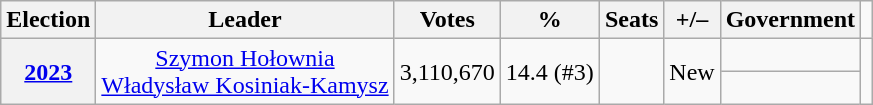<table class=wikitable>
<tr>
<th>Election</th>
<th>Leader</th>
<th>Votes</th>
<th>%</th>
<th>Seats</th>
<th>+/–</th>
<th>Government</th>
</tr>
<tr>
<th rowspan="3"><a href='#'>2023</a></th>
<td rowspan="2" align=center><a href='#'>Szymon Hołownia</a><br><a href='#'>Władysław Kosiniak-Kamysz</a></td>
<td rowspan="2">3,110,670</td>
<td rowspan="2">14.4 (#3)</td>
<td rowspan="2"></td>
<td rowspan="2">New</td>
<td></td>
<td rowspan="3"></td>
</tr>
<tr>
<td></td>
</tr>
</table>
